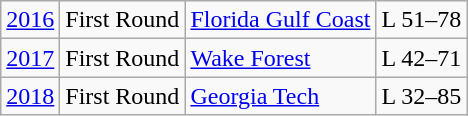<table class="wikitable">
<tr align="center">
<td><a href='#'>2016</a></td>
<td>First Round</td>
<td><a href='#'>Florida Gulf Coast</a></td>
<td>L 51–78</td>
</tr>
<tr>
<td><a href='#'>2017</a></td>
<td>First Round</td>
<td><a href='#'>Wake Forest</a></td>
<td>L 42–71</td>
</tr>
<tr>
<td><a href='#'>2018</a></td>
<td>First Round</td>
<td><a href='#'>Georgia Tech</a></td>
<td>L 32–85</td>
</tr>
</table>
